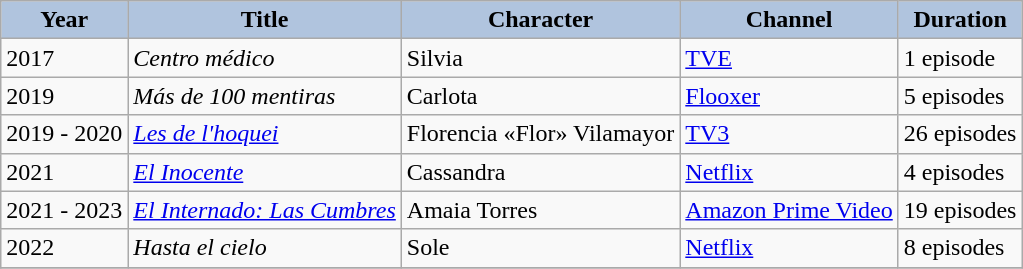<table class="wikitable">
<tr>
<th style="background: #B0C4DE;">Year</th>
<th style="background: #B0C4DE;">Title</th>
<th style="background: #B0C4DE;">Character</th>
<th style="background: #B0C4DE;">Channel</th>
<th style="background: #B0C4DE;">Duration</th>
</tr>
<tr>
<td>2017</td>
<td><em>Centro médico</em></td>
<td>Silvia</td>
<td><a href='#'>TVE</a></td>
<td>1 episode</td>
</tr>
<tr>
<td>2019</td>
<td><em>Más de 100 mentiras</em></td>
<td>Carlota</td>
<td><a href='#'>Flooxer</a></td>
<td>5 episodes</td>
</tr>
<tr>
<td>2019 - 2020</td>
<td><em><a href='#'>Les de l'hoquei</a></em></td>
<td>Florencia «Flor» Vilamayor</td>
<td><a href='#'>TV3</a></td>
<td>26 episodes</td>
</tr>
<tr>
<td>2021</td>
<td><em><a href='#'>El Inocente</a></em></td>
<td>Cassandra</td>
<td><a href='#'>Netflix</a></td>
<td>4 episodes</td>
</tr>
<tr>
<td>2021 - 2023</td>
<td><em><a href='#'>El Internado: Las Cumbres</a></em></td>
<td>Amaia Torres</td>
<td><a href='#'>Amazon Prime Video</a></td>
<td>19 episodes</td>
</tr>
<tr>
<td>2022</td>
<td><em>Hasta el cielo</em></td>
<td>Sole</td>
<td><a href='#'>Netflix</a></td>
<td>8 episodes</td>
</tr>
<tr>
</tr>
</table>
